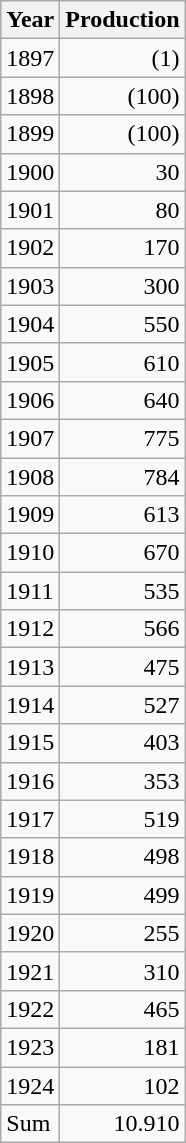<table class="wikitable sortable">
<tr>
<th>Year</th>
<th>Production</th>
</tr>
<tr>
<td>1897</td>
<td align="right">(1)</td>
</tr>
<tr>
<td>1898</td>
<td align="right">(100)</td>
</tr>
<tr>
<td>1899</td>
<td align="right">(100)</td>
</tr>
<tr>
<td>1900</td>
<td align="right">30</td>
</tr>
<tr>
<td>1901</td>
<td align="right">80</td>
</tr>
<tr>
<td>1902</td>
<td align="right">170</td>
</tr>
<tr>
<td>1903</td>
<td align="right">300</td>
</tr>
<tr>
<td>1904</td>
<td align="right">550</td>
</tr>
<tr>
<td>1905</td>
<td align="right">610</td>
</tr>
<tr>
<td>1906</td>
<td align="right">640</td>
</tr>
<tr>
<td>1907</td>
<td align="right">775</td>
</tr>
<tr>
<td>1908</td>
<td align="right">784</td>
</tr>
<tr>
<td>1909</td>
<td align="right">613</td>
</tr>
<tr>
<td>1910</td>
<td align="right">670</td>
</tr>
<tr>
<td>1911</td>
<td align="right">535</td>
</tr>
<tr>
<td>1912</td>
<td align="right">566</td>
</tr>
<tr>
<td>1913</td>
<td align="right">475</td>
</tr>
<tr>
<td>1914</td>
<td align="right">527</td>
</tr>
<tr>
<td>1915</td>
<td align="right">403</td>
</tr>
<tr>
<td>1916</td>
<td align="right">353</td>
</tr>
<tr>
<td>1917</td>
<td align="right">519</td>
</tr>
<tr>
<td>1918</td>
<td align="right">498</td>
</tr>
<tr>
<td>1919</td>
<td align="right">499</td>
</tr>
<tr>
<td>1920</td>
<td align="right">255</td>
</tr>
<tr>
<td>1921</td>
<td align="right">310</td>
</tr>
<tr>
<td>1922</td>
<td align="right">465</td>
</tr>
<tr>
<td>1923</td>
<td align="right">181</td>
</tr>
<tr>
<td>1924</td>
<td align="right">102</td>
</tr>
<tr>
<td>Sum</td>
<td align="right">10.910</td>
</tr>
</table>
